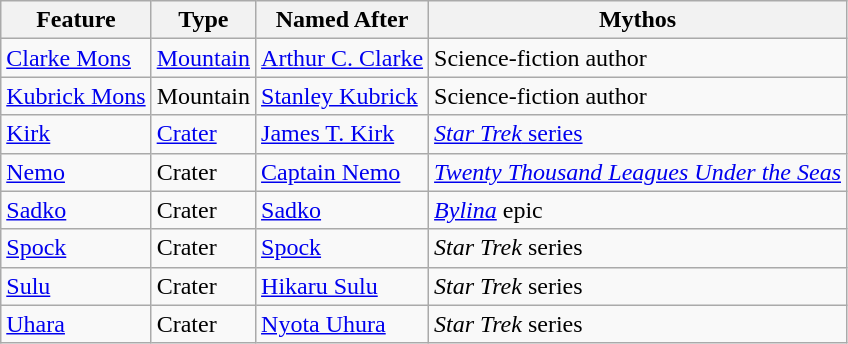<table class="wikitable">
<tr>
<th>Feature</th>
<th>Type</th>
<th>Named After</th>
<th>Mythos</th>
</tr>
<tr>
<td><a href='#'>Clarke Mons</a></td>
<td><a href='#'>Mountain</a></td>
<td><a href='#'>Arthur C. Clarke</a></td>
<td>Science-fiction author</td>
</tr>
<tr>
<td><a href='#'>Kubrick Mons</a></td>
<td>Mountain</td>
<td><a href='#'>Stanley Kubrick</a></td>
<td>Science-fiction author</td>
</tr>
<tr>
<td><a href='#'>Kirk</a></td>
<td><a href='#'>Crater</a></td>
<td><a href='#'>James T. Kirk</a></td>
<td><a href='#'><em>Star Trek</em> series</a></td>
</tr>
<tr>
<td><a href='#'>Nemo</a></td>
<td>Crater</td>
<td><a href='#'>Captain Nemo</a></td>
<td><em><a href='#'>Twenty Thousand Leagues Under the Seas</a></em></td>
</tr>
<tr>
<td><a href='#'>Sadko</a></td>
<td>Crater</td>
<td><a href='#'>Sadko</a></td>
<td><em><a href='#'>Bylina</a></em> epic</td>
</tr>
<tr>
<td><a href='#'>Spock</a></td>
<td>Crater</td>
<td><a href='#'>Spock</a></td>
<td><em>Star Trek</em> series</td>
</tr>
<tr>
<td><a href='#'>Sulu</a></td>
<td>Crater</td>
<td><a href='#'>Hikaru Sulu</a></td>
<td><em>Star Trek</em> series</td>
</tr>
<tr>
<td><a href='#'>Uhara</a></td>
<td>Crater</td>
<td><a href='#'>Nyota Uhura</a></td>
<td><em>Star Trek</em> series</td>
</tr>
</table>
